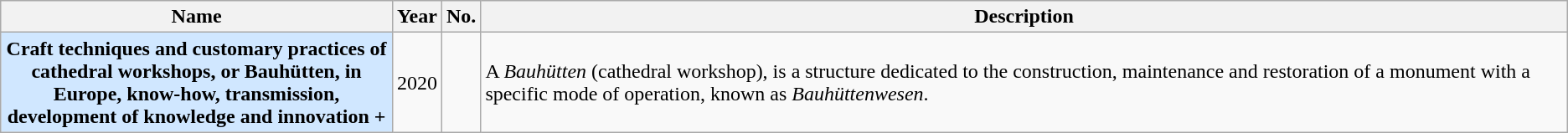<table class="wikitable sortable plainrowheaders">
<tr>
<th style="width:25%">Name</th>
<th>Year</th>
<th>No.</th>
<th class="unsortable">Description</th>
</tr>
<tr>
<th scope="row" style="background:#D0E7FF;">Craft techniques and customary practices of cathedral workshops, or Bauhütten, in Europe, know-how, transmission, development of knowledge and innovation +</th>
<td>2020</td>
<td></td>
<td>A <em>Bauhütten</em> (cathedral workshop), is a structure dedicated to the construction, maintenance and restoration of a monument with a specific mode of operation, known as <em>Bauhüttenwesen</em>.</td>
</tr>
</table>
